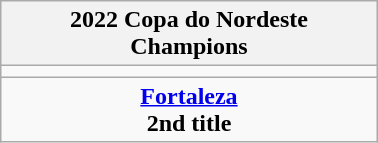<table class="wikitable" style="text-align: center; margin: 0 auto; width: 20%">
<tr>
<th>2022 Copa do Nordeste<br>Champions</th>
</tr>
<tr>
<td></td>
</tr>
<tr>
<td><strong><a href='#'>Fortaleza</a></strong><br><strong>2nd title</strong></td>
</tr>
</table>
